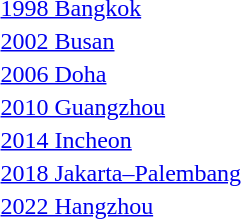<table>
<tr>
<td rowspan=2><a href='#'>1998 Bangkok</a></td>
<td rowspan=2></td>
<td rowspan=2></td>
<td></td>
</tr>
<tr>
<td></td>
</tr>
<tr>
<td rowspan=2><a href='#'>2002 Busan</a></td>
<td rowspan=2></td>
<td rowspan=2></td>
<td></td>
</tr>
<tr>
<td></td>
</tr>
<tr>
<td rowspan=2><a href='#'>2006 Doha</a></td>
<td rowspan=2></td>
<td rowspan=2></td>
<td></td>
</tr>
<tr>
<td></td>
</tr>
<tr>
<td rowspan=2><a href='#'>2010 Guangzhou</a></td>
<td rowspan=2></td>
<td rowspan=2></td>
<td></td>
</tr>
<tr>
<td></td>
</tr>
<tr>
<td rowspan=2><a href='#'>2014 Incheon</a></td>
<td rowspan=2></td>
<td rowspan=2></td>
<td></td>
</tr>
<tr>
<td></td>
</tr>
<tr>
<td rowspan=2><a href='#'>2018 Jakarta–Palembang</a></td>
<td rowspan=2></td>
<td rowspan=2></td>
<td></td>
</tr>
<tr>
<td></td>
</tr>
<tr>
<td rowspan=2><a href='#'>2022 Hangzhou</a></td>
<td rowspan=2></td>
<td rowspan=2></td>
<td></td>
</tr>
<tr>
<td></td>
</tr>
</table>
